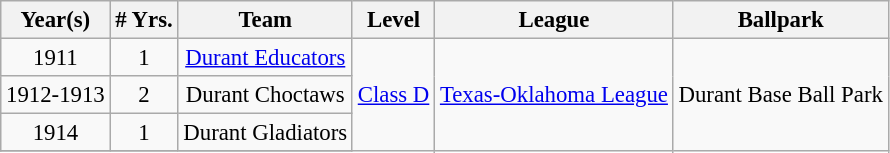<table class="wikitable" style="text-align:center; font-size: 95%;">
<tr>
<th>Year(s)</th>
<th># Yrs.</th>
<th>Team</th>
<th>Level</th>
<th>League</th>
<th>Ballpark</th>
</tr>
<tr>
<td>1911</td>
<td>1</td>
<td><a href='#'>Durant Educators</a></td>
<td rowspan=6><a href='#'>Class D</a></td>
<td rowspan=6><a href='#'>Texas-Oklahoma League</a></td>
<td rowspan=4>Durant Base Ball Park</td>
</tr>
<tr>
<td>1912-1913</td>
<td>2</td>
<td>Durant Choctaws</td>
</tr>
<tr>
<td>1914</td>
<td>1</td>
<td>Durant Gladiators</td>
</tr>
<tr>
</tr>
</table>
